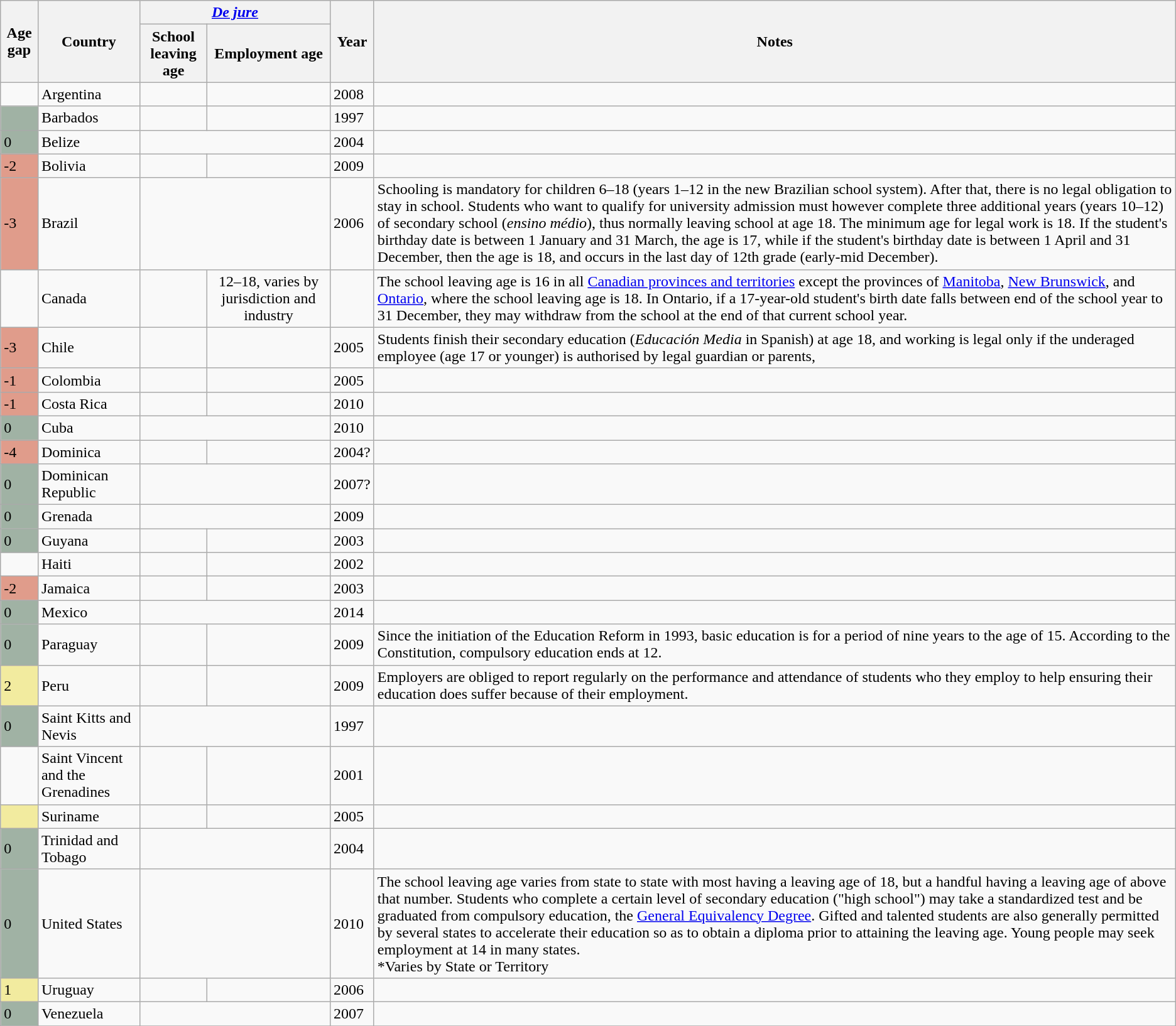<table class="wikitable sortable">
<tr>
<th rowspan=2>Age gap</th>
<th rowspan=2>Country</th>
<th colspan=2><em><a href='#'>De jure</a></em></th>
<th rowspan=2>Year</th>
<th rowspan=2>Notes</th>
</tr>
<tr>
<th>School leaving age</th>
<th>Employment age</th>
</tr>
<tr>
<td></td>
<td>Argentina</td>
<td></td>
<td></td>
<td>2008</td>
<td></td>
</tr>
<tr>
<td style="background:#A0B2A4;"></td>
<td>Barbados</td>
<td></td>
<td></td>
<td>1997</td>
<td></td>
</tr>
<tr>
<td style="background:#A0B2A4;">0</td>
<td>Belize</td>
<td colspan="2"></td>
<td>2004</td>
<td></td>
</tr>
<tr>
<td style="background:#E09C8B;">-2</td>
<td>Bolivia</td>
<td></td>
<td></td>
<td>2009</td>
<td></td>
</tr>
<tr>
<td style="background:#E09C8B;">-3</td>
<td>Brazil</td>
<td colspan="2"></td>
<td>2006</td>
<td>Schooling is mandatory for children 6–18 (years 1–12 in the new Brazilian school system).  After that, there is no legal obligation to stay in school. Students who want to qualify for university admission must however complete three additional years (years 10–12) of secondary school (<em>ensino médio</em>), thus normally leaving school at age 18. The minimum age for legal work is 18. If the student's birthday date is between 1 January and 31 March, the age is 17, while if the student's birthday date is between 1 April and 31 December, then the age is 18, and occurs in the last day of 12th grade (early-mid December).</td>
</tr>
<tr>
<td></td>
<td>Canada</td>
<td></td>
<td style="text-align:center;">12–18, varies by jurisdiction and industry</td>
<td></td>
<td>The school leaving age is 16 in all <a href='#'>Canadian provinces and territories</a> except the provinces of <a href='#'>Manitoba</a>, <a href='#'>New Brunswick</a>, and <a href='#'>Ontario</a>, where the school leaving age is 18. In Ontario, if a 17-year-old student's birth date falls between end of the school year to 31 December, they may withdraw from the school at the end of that current school year.</td>
</tr>
<tr>
<td style="background:#E09C8B;">-3</td>
<td>Chile</td>
<td></td>
<td></td>
<td>2005</td>
<td>Students finish their secondary education (<em>Educación Media</em> in Spanish) at age 18, and working is legal only if the underaged employee (age 17 or younger) is authorised by legal guardian or parents,</td>
</tr>
<tr>
<td style="background:#E09C8B;">-1</td>
<td>Colombia</td>
<td></td>
<td></td>
<td>2005</td>
<td></td>
</tr>
<tr>
<td style="background:#E09C8B;">-1</td>
<td>Costa Rica</td>
<td></td>
<td></td>
<td>2010</td>
<td></td>
</tr>
<tr>
<td style="background:#A0B2A4;">0</td>
<td>Cuba</td>
<td colspan="2"></td>
<td>2010</td>
<td></td>
</tr>
<tr>
<td style="background:#E09C8B;">-4</td>
<td>Dominica</td>
<td></td>
<td></td>
<td>2004?</td>
<td></td>
</tr>
<tr>
<td style="background:#A0B2A4;">0</td>
<td>Dominican Republic</td>
<td colspan="2"></td>
<td>2007?</td>
<td></td>
</tr>
<tr>
<td style="background:#A0B2A4;">0</td>
<td>Grenada</td>
<td colspan="2"></td>
<td>2009</td>
<td></td>
</tr>
<tr>
<td style="background:#A0B2A4;">0</td>
<td>Guyana</td>
<td></td>
<td></td>
<td>2003</td>
<td></td>
</tr>
<tr>
<td></td>
<td>Haiti</td>
<td></td>
<td></td>
<td>2002</td>
<td></td>
</tr>
<tr>
<td style="background:#E09C8B;">-2</td>
<td>Jamaica</td>
<td></td>
<td></td>
<td>2003</td>
<td></td>
</tr>
<tr>
<td style="background:#A0B2A4;">0</td>
<td>Mexico</td>
<td colspan="2"></td>
<td>2014</td>
<td></td>
</tr>
<tr>
<td style="background:#A0B2A4;">0</td>
<td>Paraguay</td>
<td></td>
<td></td>
<td>2009</td>
<td>Since the initiation of the Education Reform in 1993, basic education is for a period of nine years to the age of 15. According to the Constitution, compulsory education ends at 12.</td>
</tr>
<tr>
<td style="background:#f2eb9f;">2</td>
<td>Peru</td>
<td></td>
<td></td>
<td>2009</td>
<td Work is legal at 15,16 if it is authorised by legal guardian or parents.>Employers are obliged to report regularly on the performance and attendance of students who they employ to help ensuring their education does suffer because of their employment.</td>
</tr>
<tr>
<td style="background:#A0B2A4;">0</td>
<td>Saint Kitts and Nevis</td>
<td colspan="2"></td>
<td>1997</td>
<td></td>
</tr>
<tr>
<td></td>
<td>Saint Vincent and the Grenadines</td>
<td></td>
<td></td>
<td>2001</td>
<td></td>
</tr>
<tr>
<td style="background:#f2eb9f;"></td>
<td>Suriname</td>
<td></td>
<td></td>
<td>2005</td>
<td></td>
</tr>
<tr>
<td style="background:#A0B2A4;">0</td>
<td>Trinidad and Tobago</td>
<td colspan="2"></td>
<td>2004</td>
<td></td>
</tr>
<tr>
<td style="background:#A0B2A4;">0</td>
<td>United States</td>
<td colspan="2"></td>
<td>2010</td>
<td>The school leaving age varies from state to state with most having a leaving age of 18, but a handful having a leaving age of above that number. Students who complete a certain level of secondary education ("high school") may take a standardized test and be graduated from compulsory education, the <a href='#'>General Equivalency Degree</a>.  Gifted and talented students are also generally permitted by several states to accelerate their education so as to obtain a diploma prior to attaining the leaving age.  Young people may seek employment at 14 in many states.<br>*Varies by State or Territory</td>
</tr>
<tr>
<td style="background:#f2eb9f;">1</td>
<td>Uruguay</td>
<td></td>
<td></td>
<td>2006</td>
<td></td>
</tr>
<tr>
<td style="background:#A0B2A4;">0</td>
<td>Venezuela</td>
<td colspan="2"></td>
<td>2007</td>
<td></td>
</tr>
<tr>
</tr>
</table>
